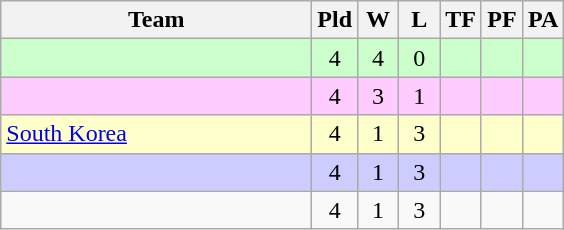<table class="wikitable" style="text-align:center">
<tr>
<th width="200">Team</th>
<th width="20">Pld</th>
<th width="20">W</th>
<th width="20">L</th>
<th width="20">TF</th>
<th width="20">PF</th>
<th width="20">PA</th>
</tr>
<tr style="background:#cfc">
<td align=left></td>
<td align=center>4</td>
<td align=center>4</td>
<td align=center>0</td>
<td></td>
<td></td>
<td></td>
</tr>
<tr style="background:#ffccff">
<td align=left></td>
<td align=center>4</td>
<td align=center>3</td>
<td align=center>1</td>
<td></td>
<td></td>
<td></td>
</tr>
<tr style="background:#ffc">
<td align=left><a href='#'>South Korea</a></td>
<td align=center>4</td>
<td align=center>1</td>
<td align=center>3</td>
<td></td>
<td></td>
<td></td>
</tr>
<tr bgcolor=ccccff>
<td align=left></td>
<td align=center>4</td>
<td align=center>1</td>
<td align=center>3</td>
<td></td>
<td></td>
<td></td>
</tr>
<tr>
<td align=left></td>
<td align=center>4</td>
<td align=center>1</td>
<td align=center>3</td>
<td></td>
<td></td>
<td></td>
</tr>
</table>
